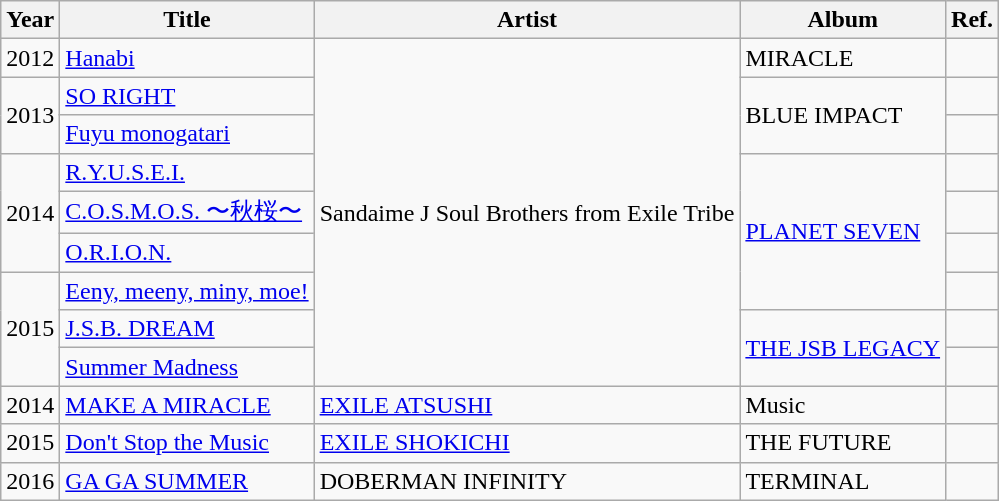<table class="wikitable">
<tr>
<th>Year</th>
<th>Title</th>
<th>Artist</th>
<th>Album</th>
<th>Ref.</th>
</tr>
<tr>
<td>2012</td>
<td><a href='#'>Hanabi</a></td>
<td rowspan="9">Sandaime J Soul Brothers from Exile Tribe</td>
<td>MIRACLE</td>
<td></td>
</tr>
<tr>
<td rowspan="2">2013</td>
<td><a href='#'>SO RIGHT</a></td>
<td rowspan="2">BLUE IMPACT</td>
<td></td>
</tr>
<tr>
<td><a href='#'>Fuyu monogatari</a>   </td>
<td></td>
</tr>
<tr>
<td rowspan="3">2014</td>
<td><a href='#'>R.Y.U.S.E.I.</a></td>
<td rowspan="4"><a href='#'>PLANET SEVEN</a></td>
<td></td>
</tr>
<tr>
<td><a href='#'>C.O.S.M.O.S. 〜秋桜〜</a></td>
<td></td>
</tr>
<tr>
<td><a href='#'>O.R.I.O.N.</a></td>
<td></td>
</tr>
<tr>
<td rowspan="3">2015</td>
<td><a href='#'>Eeny, meeny, miny, moe!</a></td>
<td></td>
</tr>
<tr>
<td><a href='#'>J.S.B. DREAM</a></td>
<td rowspan="2"><a href='#'>THE JSB LEGACY</a></td>
<td></td>
</tr>
<tr>
<td><a href='#'>Summer Madness</a></td>
<td></td>
</tr>
<tr>
<td>2014</td>
<td><a href='#'>MAKE A MIRACLE</a></td>
<td><a href='#'>EXILE ATSUSHI</a></td>
<td>Music</td>
<td></td>
</tr>
<tr>
<td>2015</td>
<td><a href='#'>Don't Stop the Music</a></td>
<td><a href='#'>EXILE SHOKICHI</a></td>
<td>THE FUTURE</td>
<td></td>
</tr>
<tr>
<td>2016</td>
<td><a href='#'>GA GA SUMMER</a></td>
<td>DOBERMAN INFINITY</td>
<td>TERMINAL</td>
<td></td>
</tr>
</table>
